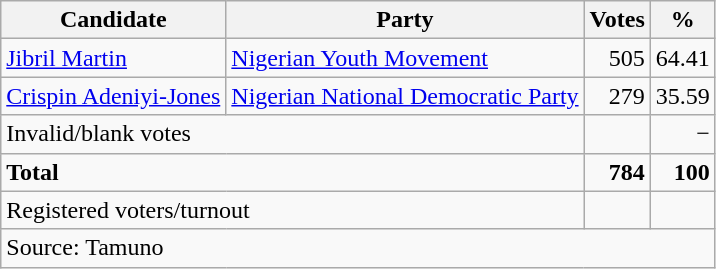<table class=wikitable style=text-align:right>
<tr>
<th>Candidate</th>
<th>Party</th>
<th>Votes</th>
<th>%</th>
</tr>
<tr>
<td align=left><a href='#'>Jibril Martin</a></td>
<td align=left><a href='#'>Nigerian Youth Movement</a></td>
<td>505</td>
<td>64.41</td>
</tr>
<tr>
<td align=left><a href='#'>Crispin Adeniyi-Jones</a></td>
<td align=left><a href='#'>Nigerian National Democratic Party</a></td>
<td>279</td>
<td>35.59</td>
</tr>
<tr>
<td align=left colspan=2>Invalid/blank votes</td>
<td></td>
<td>−</td>
</tr>
<tr>
<td align=left colspan=2><strong>Total</strong></td>
<td><strong>784</strong></td>
<td><strong>100</strong></td>
</tr>
<tr>
<td align=left colspan=2>Registered voters/turnout</td>
<td></td>
<td></td>
</tr>
<tr>
<td align=left colspan=4>Source: Tamuno</td>
</tr>
</table>
